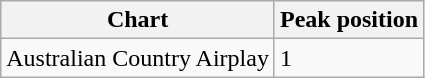<table class="wikitable">
<tr>
<th>Chart</th>
<th>Peak position</th>
</tr>
<tr>
<td>Australian Country Airplay</td>
<td>1</td>
</tr>
</table>
